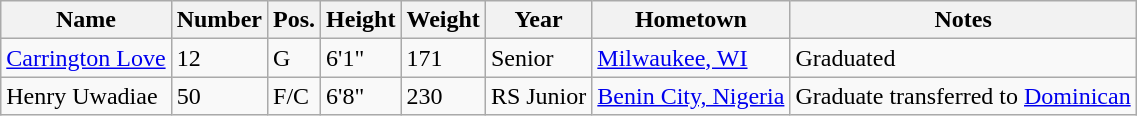<table class="wikitable sortable" border="1">
<tr>
<th>Name</th>
<th>Number</th>
<th>Pos.</th>
<th>Height</th>
<th>Weight</th>
<th>Year</th>
<th>Hometown</th>
<th class="unsortable">Notes</th>
</tr>
<tr>
<td><a href='#'>Carrington Love</a></td>
<td>12</td>
<td>G</td>
<td>6'1"</td>
<td>171</td>
<td>Senior</td>
<td><a href='#'>Milwaukee, WI</a></td>
<td>Graduated</td>
</tr>
<tr>
<td>Henry Uwadiae</td>
<td>50</td>
<td>F/C</td>
<td>6'8"</td>
<td>230</td>
<td>RS Junior</td>
<td><a href='#'>Benin City, Nigeria</a></td>
<td>Graduate transferred to <a href='#'>Dominican</a></td>
</tr>
</table>
